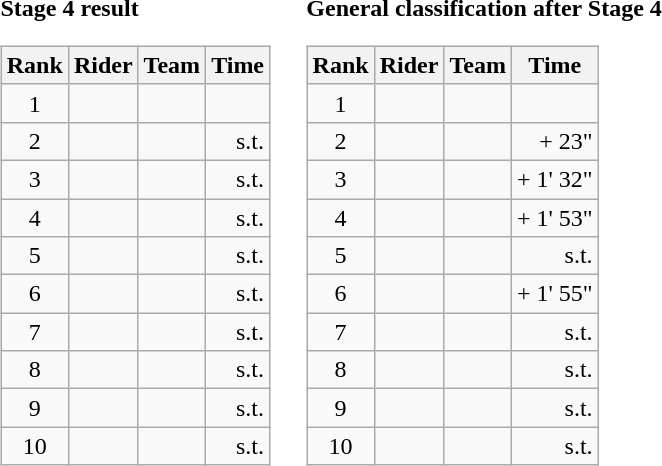<table>
<tr>
<td><strong>Stage 4 result</strong><br><table class="wikitable">
<tr>
<th scope="col">Rank</th>
<th scope="col">Rider</th>
<th scope="col">Team</th>
<th scope="col">Time</th>
</tr>
<tr>
<td style="text-align:center;">1</td>
<td></td>
<td></td>
<td style="text-align:right;"></td>
</tr>
<tr>
<td style="text-align:center;">2</td>
<td></td>
<td></td>
<td style="text-align:right;">s.t.</td>
</tr>
<tr>
<td style="text-align:center;">3</td>
<td></td>
<td></td>
<td style="text-align:right;">s.t.</td>
</tr>
<tr>
<td style="text-align:center;">4</td>
<td></td>
<td></td>
<td style="text-align:right;">s.t.</td>
</tr>
<tr>
<td style="text-align:center;">5</td>
<td></td>
<td></td>
<td style="text-align:right;">s.t.</td>
</tr>
<tr>
<td style="text-align:center;">6</td>
<td></td>
<td></td>
<td style="text-align:right;">s.t.</td>
</tr>
<tr>
<td style="text-align:center;">7</td>
<td></td>
<td></td>
<td style="text-align:right;">s.t.</td>
</tr>
<tr>
<td style="text-align:center;">8</td>
<td></td>
<td></td>
<td style="text-align:right;">s.t.</td>
</tr>
<tr>
<td style="text-align:center;">9</td>
<td></td>
<td></td>
<td style="text-align:right;">s.t.</td>
</tr>
<tr>
<td style="text-align:center;">10</td>
<td></td>
<td></td>
<td style="text-align:right;">s.t.</td>
</tr>
</table>
</td>
<td></td>
<td><strong>General classification after Stage 4</strong><br><table class="wikitable">
<tr>
<th scope="col">Rank</th>
<th scope="col">Rider</th>
<th scope="col">Team</th>
<th scope="col">Time</th>
</tr>
<tr>
<td style="text-align:center;">1</td>
<td></td>
<td></td>
<td style="text-align:right;"></td>
</tr>
<tr>
<td style="text-align:center;">2</td>
<td></td>
<td></td>
<td style="text-align:right;">+ 23"</td>
</tr>
<tr>
<td style="text-align:center;">3</td>
<td></td>
<td></td>
<td style="text-align:right;">+ 1' 32"</td>
</tr>
<tr>
<td style="text-align:center;">4</td>
<td></td>
<td></td>
<td style="text-align:right;">+ 1' 53"</td>
</tr>
<tr>
<td style="text-align:center;">5</td>
<td></td>
<td></td>
<td style="text-align:right;">s.t.</td>
</tr>
<tr>
<td style="text-align:center;">6</td>
<td></td>
<td></td>
<td style="text-align:right;">+ 1' 55"</td>
</tr>
<tr>
<td style="text-align:center;">7</td>
<td></td>
<td></td>
<td style="text-align:right;">s.t.</td>
</tr>
<tr>
<td style="text-align:center;">8</td>
<td></td>
<td></td>
<td style="text-align:right;">s.t.</td>
</tr>
<tr>
<td style="text-align:center;">9</td>
<td></td>
<td></td>
<td style="text-align:right;">s.t.</td>
</tr>
<tr>
<td style="text-align:center;">10</td>
<td></td>
<td></td>
<td style="text-align:right;">s.t.</td>
</tr>
</table>
</td>
</tr>
</table>
